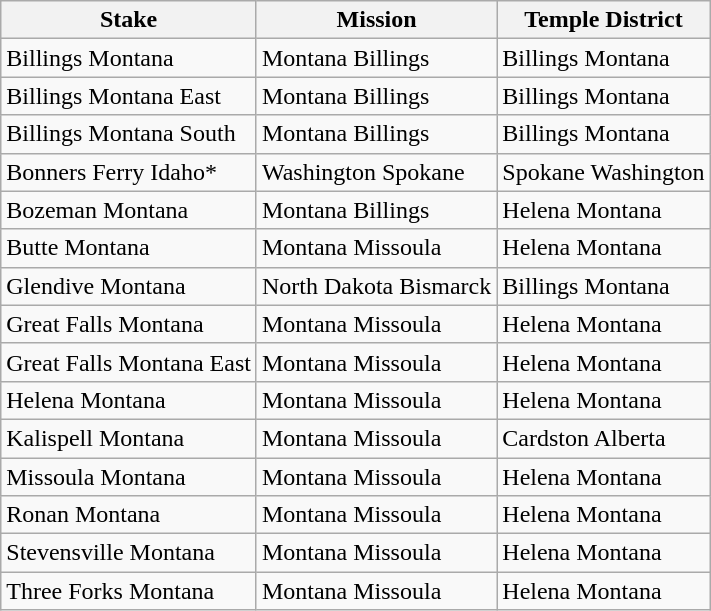<table class="wikitable sortable">
<tr>
<th>Stake</th>
<th>Mission</th>
<th>Temple District</th>
</tr>
<tr>
<td>Billings Montana</td>
<td>Montana Billings</td>
<td>Billings Montana</td>
</tr>
<tr>
<td>Billings Montana East</td>
<td>Montana Billings</td>
<td>Billings Montana</td>
</tr>
<tr>
<td>Billings Montana South</td>
<td>Montana Billings</td>
<td>Billings Montana</td>
</tr>
<tr>
<td>Bonners Ferry Idaho*</td>
<td>Washington Spokane</td>
<td>Spokane Washington</td>
</tr>
<tr>
<td>Bozeman Montana</td>
<td>Montana Billings</td>
<td>Helena Montana</td>
</tr>
<tr>
<td>Butte Montana</td>
<td>Montana Missoula</td>
<td>Helena Montana</td>
</tr>
<tr>
<td>Glendive Montana</td>
<td>North Dakota Bismarck</td>
<td>Billings Montana</td>
</tr>
<tr>
<td>Great Falls Montana</td>
<td>Montana Missoula</td>
<td>Helena Montana</td>
</tr>
<tr>
<td>Great Falls Montana East</td>
<td>Montana Missoula</td>
<td>Helena Montana</td>
</tr>
<tr>
<td>Helena Montana</td>
<td>Montana Missoula</td>
<td>Helena Montana</td>
</tr>
<tr>
<td>Kalispell Montana</td>
<td>Montana Missoula</td>
<td>Cardston Alberta</td>
</tr>
<tr>
<td>Missoula Montana</td>
<td>Montana Missoula</td>
<td>Helena Montana</td>
</tr>
<tr>
<td>Ronan Montana</td>
<td>Montana Missoula</td>
<td>Helena Montana</td>
</tr>
<tr>
<td>Stevensville Montana</td>
<td>Montana Missoula</td>
<td>Helena Montana</td>
</tr>
<tr>
<td>Three Forks Montana</td>
<td>Montana Missoula</td>
<td>Helena Montana</td>
</tr>
</table>
